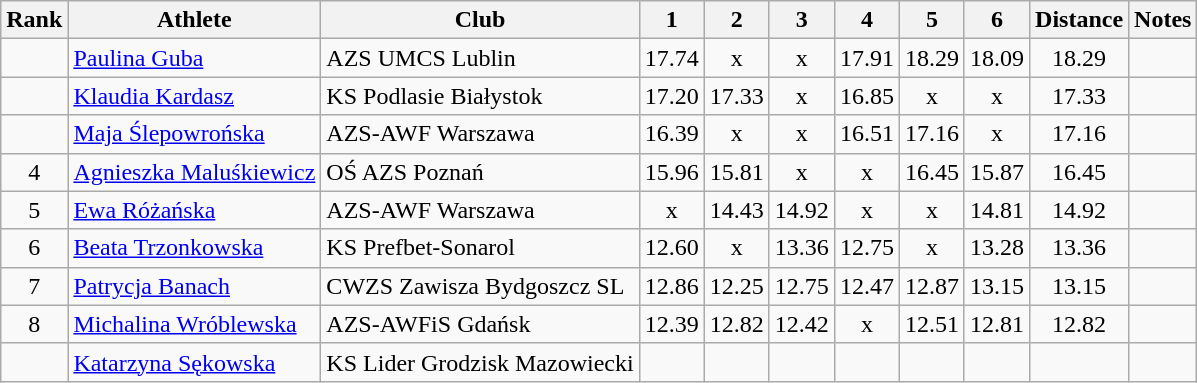<table class="wikitable sortable" style="text-align:center">
<tr>
<th>Rank</th>
<th>Athlete</th>
<th>Club</th>
<th>1</th>
<th>2</th>
<th>3</th>
<th>4</th>
<th>5</th>
<th>6</th>
<th>Distance</th>
<th>Notes</th>
</tr>
<tr>
<td></td>
<td align=left><a href='#'>Paulina Guba</a></td>
<td align=left>AZS UMCS Lublin</td>
<td>17.74</td>
<td>x</td>
<td>x</td>
<td>17.91</td>
<td>18.29</td>
<td>18.09</td>
<td>18.29</td>
<td></td>
</tr>
<tr>
<td></td>
<td align=left><a href='#'>Klaudia Kardasz</a></td>
<td align=left>KS Podlasie Białystok</td>
<td>17.20</td>
<td>17.33</td>
<td>x</td>
<td>16.85</td>
<td>x</td>
<td>x</td>
<td>17.33</td>
<td></td>
</tr>
<tr>
<td></td>
<td align=left><a href='#'>Maja Ślepowrońska</a></td>
<td align=left>AZS-AWF Warszawa</td>
<td>16.39</td>
<td>x</td>
<td>x</td>
<td>16.51</td>
<td>17.16</td>
<td>x</td>
<td>17.16</td>
<td></td>
</tr>
<tr>
<td>4</td>
<td align=left><a href='#'>Agnieszka Maluśkiewicz</a></td>
<td align=left>OŚ AZS Poznań</td>
<td>15.96</td>
<td>15.81</td>
<td>x</td>
<td>x</td>
<td>16.45</td>
<td>15.87</td>
<td>16.45</td>
<td></td>
</tr>
<tr>
<td>5</td>
<td align=left><a href='#'>Ewa Różańska</a></td>
<td align=left>AZS-AWF Warszawa</td>
<td>x</td>
<td>14.43</td>
<td>14.92</td>
<td>x</td>
<td>x</td>
<td>14.81</td>
<td>14.92</td>
<td></td>
</tr>
<tr>
<td>6</td>
<td align=left><a href='#'>Beata Trzonkowska</a></td>
<td align=left>KS Prefbet-Sonarol</td>
<td>12.60</td>
<td>x</td>
<td>13.36</td>
<td>12.75</td>
<td>x</td>
<td>13.28</td>
<td>13.36</td>
<td></td>
</tr>
<tr>
<td>7</td>
<td align=left><a href='#'>Patrycja Banach</a></td>
<td align=left>CWZS Zawisza Bydgoszcz SL</td>
<td>12.86</td>
<td>12.25</td>
<td>12.75</td>
<td>12.47</td>
<td>12.87</td>
<td>13.15</td>
<td>13.15</td>
<td></td>
</tr>
<tr>
<td>8</td>
<td align=left><a href='#'>Michalina Wróblewska</a></td>
<td align=left>AZS-AWFiS Gdańsk</td>
<td>12.39</td>
<td>12.82</td>
<td>12.42</td>
<td>x</td>
<td>12.51</td>
<td>12.81</td>
<td>12.82</td>
<td></td>
</tr>
<tr>
<td></td>
<td align=left><a href='#'>Katarzyna Sękowska</a></td>
<td align=left>KS Lider Grodzisk Mazowiecki</td>
<td></td>
<td></td>
<td></td>
<td></td>
<td></td>
<td></td>
<td></td>
<td></td>
</tr>
</table>
